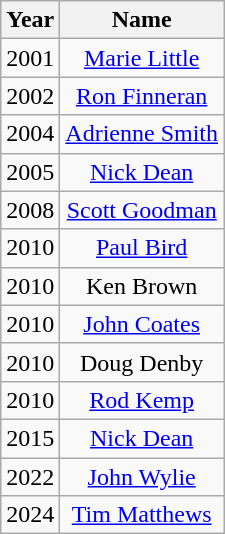<table class="wikitable" style="text-align:center">
<tr>
<th>Year</th>
<th>Name</th>
</tr>
<tr align="center">
<td>2001</td>
<td><a href='#'>Marie Little</a></td>
</tr>
<tr align="center">
<td>2002</td>
<td><a href='#'>Ron Finneran</a></td>
</tr>
<tr align="center">
<td>2004</td>
<td><a href='#'>Adrienne Smith</a></td>
</tr>
<tr align="center">
<td>2005</td>
<td><a href='#'>Nick Dean</a></td>
</tr>
<tr align="center">
<td>2008</td>
<td><a href='#'>Scott Goodman</a></td>
</tr>
<tr align="center">
<td>2010</td>
<td><a href='#'>Paul Bird</a></td>
</tr>
<tr align="center">
<td>2010</td>
<td>Ken Brown</td>
</tr>
<tr align="center">
<td>2010</td>
<td><a href='#'>John Coates</a></td>
</tr>
<tr align="center">
<td>2010</td>
<td>Doug Denby</td>
</tr>
<tr align="center">
<td>2010</td>
<td><a href='#'>Rod Kemp</a></td>
</tr>
<tr align="center">
<td>2015</td>
<td><a href='#'>Nick Dean</a></td>
</tr>
<tr align="center">
<td>2022</td>
<td><a href='#'>John Wylie</a></td>
</tr>
<tr>
<td>2024</td>
<td><a href='#'>Tim Matthews</a></td>
</tr>
</table>
